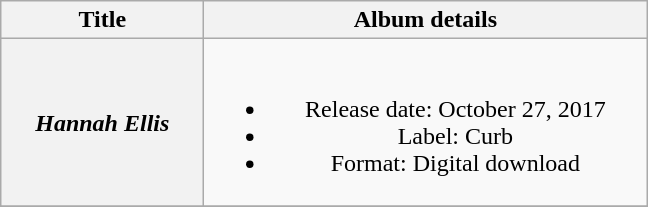<table class="wikitable plainrowheaders" style="text-align:center;">
<tr>
<th rowspan="1" style="width:8em;">Title</th>
<th rowspan="1" style="width:18em;">Album details</th>
</tr>
<tr>
<th scope="row"><em>Hannah Ellis</em></th>
<td><br><ul><li>Release date: October 27, 2017</li><li>Label: Curb</li><li>Format: Digital download</li></ul></td>
</tr>
<tr>
</tr>
</table>
